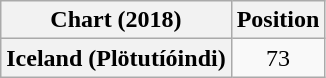<table class="wikitable plainrowheaders" style="text-align:center">
<tr>
<th scope="col">Chart (2018)</th>
<th scope="col">Position</th>
</tr>
<tr>
<th scope="row">Iceland (Plötutíóindi)</th>
<td>73</td>
</tr>
</table>
